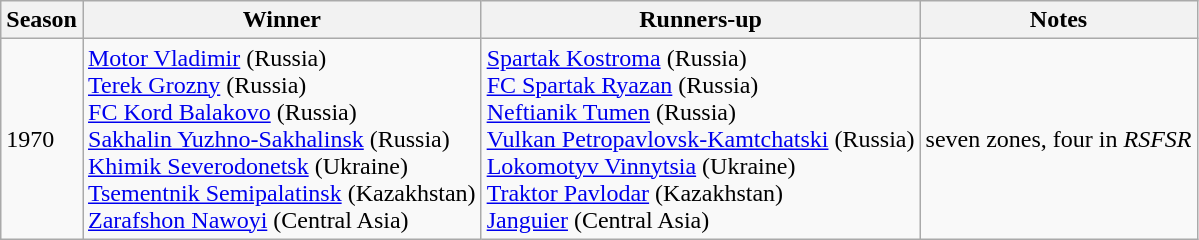<table class="wikitable">
<tr>
<th>Season</th>
<th>Winner</th>
<th>Runners-up</th>
<th>Notes</th>
</tr>
<tr>
<td>1970</td>
<td><a href='#'>Motor Vladimir</a> (Russia)<br><a href='#'>Terek Grozny</a> (Russia)<br><a href='#'>FC Kord Balakovo</a> (Russia)<br><a href='#'>Sakhalin Yuzhno-Sakhalinsk</a> (Russia)<br><a href='#'>Khimik Severodonetsk</a> (Ukraine)<br><a href='#'>Tsementnik Semipalatinsk</a> (Kazakhstan)<br><a href='#'>Zarafshon Nawoyi</a> (Central Asia)</td>
<td><a href='#'>Spartak Kostroma</a> (Russia)<br><a href='#'>FC Spartak Ryazan</a> (Russia)<br><a href='#'>Neftianik Tumen</a> (Russia)<br><a href='#'>Vulkan Petropavlovsk‑Kamtchatski</a> (Russia)<br><a href='#'>Lokomotyv Vinnytsia</a>  (Ukraine)<br><a href='#'>Traktor Pavlodar</a> (Kazakhstan)<br><a href='#'>Janguier</a> (Central Asia)</td>
<td>seven zones, four in <em>RSFSR</em></td>
</tr>
</table>
